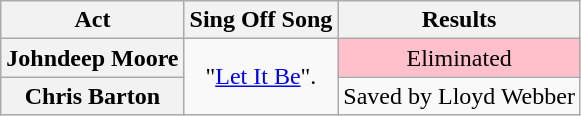<table class="wikitable plainrowheaders" style="text-align:center;">
<tr>
<th scope="col">Act</th>
<th scope="col">Sing Off Song</th>
<th scope="col">Results</th>
</tr>
<tr>
<th scope="row">Johndeep Moore</th>
<td rowspan="2">"<a href='#'>Let It Be</a>".</td>
<td style="background:pink;">Eliminated</td>
</tr>
<tr>
<th scope="row">Chris Barton</th>
<td>Saved by Lloyd Webber</td>
</tr>
</table>
